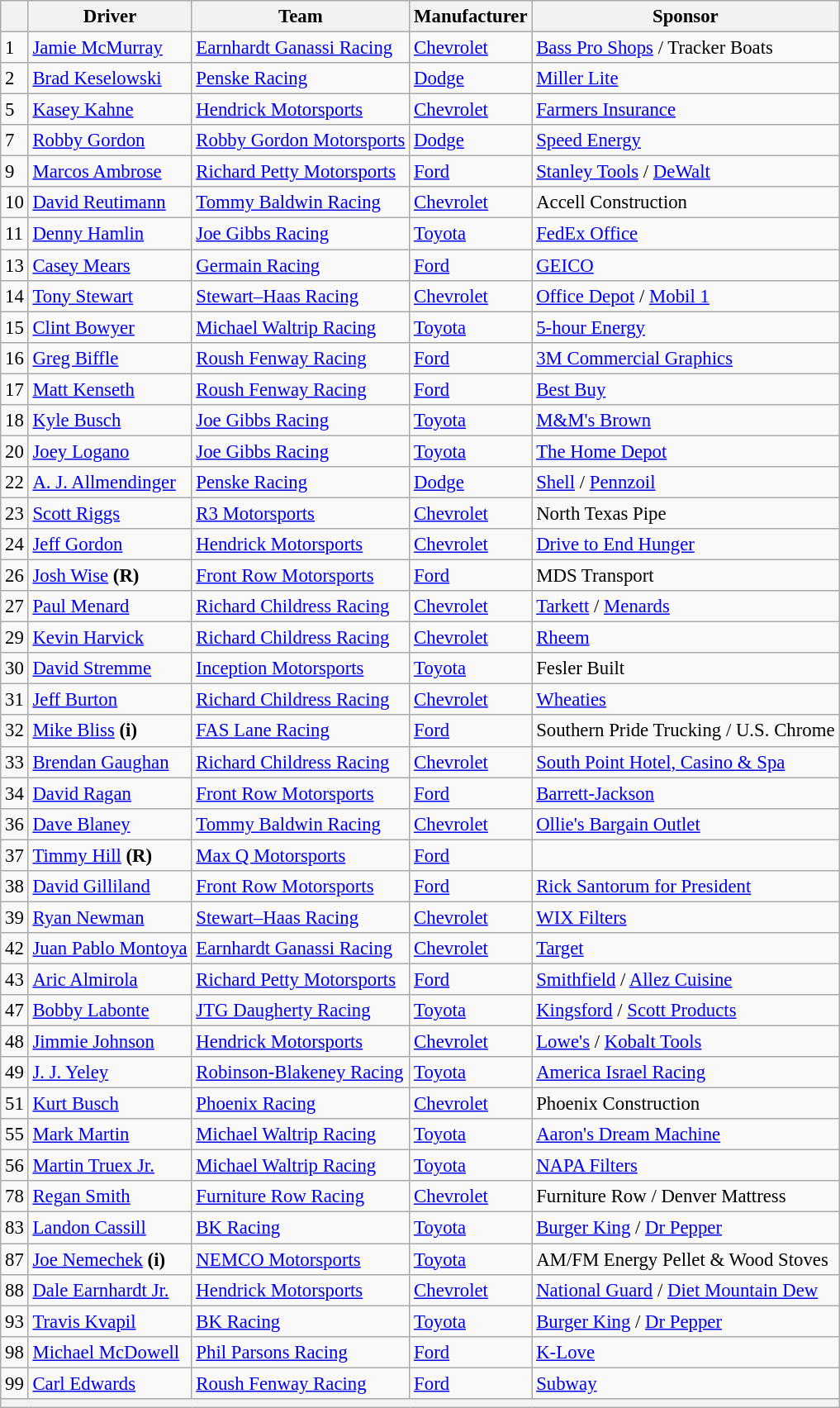<table class="wikitable" style="font-size:95%">
<tr>
<th></th>
<th>Driver</th>
<th>Team</th>
<th>Manufacturer</th>
<th>Sponsor</th>
</tr>
<tr>
<td>1</td>
<td><a href='#'>Jamie McMurray</a></td>
<td><a href='#'>Earnhardt Ganassi Racing</a></td>
<td><a href='#'>Chevrolet</a></td>
<td><a href='#'>Bass Pro Shops</a> / Tracker Boats</td>
</tr>
<tr>
<td>2</td>
<td><a href='#'>Brad Keselowski</a></td>
<td><a href='#'>Penske Racing</a></td>
<td><a href='#'>Dodge</a></td>
<td><a href='#'>Miller Lite</a></td>
</tr>
<tr>
<td>5</td>
<td><a href='#'>Kasey Kahne</a></td>
<td><a href='#'>Hendrick Motorsports</a></td>
<td><a href='#'>Chevrolet</a></td>
<td><a href='#'>Farmers Insurance</a></td>
</tr>
<tr>
<td>7</td>
<td><a href='#'>Robby Gordon</a></td>
<td><a href='#'>Robby Gordon Motorsports</a></td>
<td><a href='#'>Dodge</a></td>
<td><a href='#'>Speed Energy</a></td>
</tr>
<tr>
<td>9</td>
<td><a href='#'>Marcos Ambrose</a></td>
<td><a href='#'>Richard Petty Motorsports</a></td>
<td><a href='#'>Ford</a></td>
<td><a href='#'>Stanley Tools</a> / <a href='#'>DeWalt</a></td>
</tr>
<tr>
<td>10</td>
<td><a href='#'>David Reutimann</a></td>
<td><a href='#'>Tommy Baldwin Racing</a></td>
<td><a href='#'>Chevrolet</a></td>
<td>Accell Construction</td>
</tr>
<tr>
<td>11</td>
<td><a href='#'>Denny Hamlin</a></td>
<td><a href='#'>Joe Gibbs Racing</a></td>
<td><a href='#'>Toyota</a></td>
<td><a href='#'>FedEx Office</a></td>
</tr>
<tr>
<td>13</td>
<td><a href='#'>Casey Mears</a></td>
<td><a href='#'>Germain Racing</a></td>
<td><a href='#'>Ford</a></td>
<td><a href='#'>GEICO</a></td>
</tr>
<tr>
<td>14</td>
<td><a href='#'>Tony Stewart</a></td>
<td><a href='#'>Stewart–Haas Racing</a></td>
<td><a href='#'>Chevrolet</a></td>
<td><a href='#'>Office Depot</a> / <a href='#'>Mobil 1</a></td>
</tr>
<tr>
<td>15</td>
<td><a href='#'>Clint Bowyer</a></td>
<td><a href='#'>Michael Waltrip Racing</a></td>
<td><a href='#'>Toyota</a></td>
<td><a href='#'>5-hour Energy</a></td>
</tr>
<tr>
<td>16</td>
<td><a href='#'>Greg Biffle</a></td>
<td><a href='#'>Roush Fenway Racing</a></td>
<td><a href='#'>Ford</a></td>
<td><a href='#'>3M Commercial Graphics</a></td>
</tr>
<tr>
<td>17</td>
<td><a href='#'>Matt Kenseth</a></td>
<td><a href='#'>Roush Fenway Racing</a></td>
<td><a href='#'>Ford</a></td>
<td><a href='#'>Best Buy</a></td>
</tr>
<tr>
<td>18</td>
<td><a href='#'>Kyle Busch</a></td>
<td><a href='#'>Joe Gibbs Racing</a></td>
<td><a href='#'>Toyota</a></td>
<td><a href='#'>M&M's Brown</a></td>
</tr>
<tr>
<td>20</td>
<td><a href='#'>Joey Logano</a></td>
<td><a href='#'>Joe Gibbs Racing</a></td>
<td><a href='#'>Toyota</a></td>
<td><a href='#'>The Home Depot</a></td>
</tr>
<tr>
<td>22</td>
<td><a href='#'>A. J. Allmendinger</a></td>
<td><a href='#'>Penske Racing</a></td>
<td><a href='#'>Dodge</a></td>
<td><a href='#'>Shell</a> / <a href='#'>Pennzoil</a></td>
</tr>
<tr>
<td>23</td>
<td><a href='#'>Scott Riggs</a></td>
<td><a href='#'>R3 Motorsports</a></td>
<td><a href='#'>Chevrolet</a></td>
<td>North Texas Pipe</td>
</tr>
<tr>
<td>24</td>
<td><a href='#'>Jeff Gordon</a></td>
<td><a href='#'>Hendrick Motorsports</a></td>
<td><a href='#'>Chevrolet</a></td>
<td><a href='#'>Drive to End Hunger</a></td>
</tr>
<tr>
<td>26</td>
<td><a href='#'>Josh Wise</a> <strong>(R)</strong></td>
<td><a href='#'>Front Row Motorsports</a></td>
<td><a href='#'>Ford</a></td>
<td>MDS Transport</td>
</tr>
<tr>
<td>27</td>
<td><a href='#'>Paul Menard</a></td>
<td><a href='#'>Richard Childress Racing</a></td>
<td><a href='#'>Chevrolet</a></td>
<td><a href='#'>Tarkett</a> / <a href='#'>Menards</a></td>
</tr>
<tr>
<td>29</td>
<td><a href='#'>Kevin Harvick</a></td>
<td><a href='#'>Richard Childress Racing</a></td>
<td><a href='#'>Chevrolet</a></td>
<td><a href='#'>Rheem</a></td>
</tr>
<tr>
<td>30</td>
<td><a href='#'>David Stremme</a></td>
<td><a href='#'>Inception Motorsports</a></td>
<td><a href='#'>Toyota</a></td>
<td>Fesler Built</td>
</tr>
<tr>
<td>31</td>
<td><a href='#'>Jeff Burton</a></td>
<td><a href='#'>Richard Childress Racing</a></td>
<td><a href='#'>Chevrolet</a></td>
<td><a href='#'>Wheaties</a></td>
</tr>
<tr>
<td>32</td>
<td><a href='#'>Mike Bliss</a> <strong>(i)</strong></td>
<td><a href='#'>FAS Lane Racing</a></td>
<td><a href='#'>Ford</a></td>
<td>Southern Pride Trucking / U.S. Chrome</td>
</tr>
<tr>
<td>33</td>
<td><a href='#'>Brendan Gaughan</a></td>
<td><a href='#'>Richard Childress Racing</a></td>
<td><a href='#'>Chevrolet</a></td>
<td><a href='#'>South Point Hotel, Casino & Spa</a></td>
</tr>
<tr>
<td>34</td>
<td><a href='#'>David Ragan</a></td>
<td><a href='#'>Front Row Motorsports</a></td>
<td><a href='#'>Ford</a></td>
<td><a href='#'>Barrett-Jackson</a></td>
</tr>
<tr>
<td>36</td>
<td><a href='#'>Dave Blaney</a></td>
<td><a href='#'>Tommy Baldwin Racing</a></td>
<td><a href='#'>Chevrolet</a></td>
<td><a href='#'>Ollie's Bargain Outlet</a></td>
</tr>
<tr>
<td>37</td>
<td><a href='#'>Timmy Hill</a> <strong>(R)</strong></td>
<td><a href='#'>Max Q Motorsports</a></td>
<td><a href='#'>Ford</a></td>
<td></td>
</tr>
<tr>
<td>38</td>
<td><a href='#'>David Gilliland</a></td>
<td><a href='#'>Front Row Motorsports</a></td>
<td><a href='#'>Ford</a></td>
<td><a href='#'>Rick Santorum for President</a></td>
</tr>
<tr>
<td>39</td>
<td><a href='#'>Ryan Newman</a></td>
<td><a href='#'>Stewart–Haas Racing</a></td>
<td><a href='#'>Chevrolet</a></td>
<td><a href='#'>WIX Filters</a></td>
</tr>
<tr>
<td>42</td>
<td><a href='#'>Juan Pablo Montoya</a></td>
<td><a href='#'>Earnhardt Ganassi Racing</a></td>
<td><a href='#'>Chevrolet</a></td>
<td><a href='#'>Target</a></td>
</tr>
<tr>
<td>43</td>
<td><a href='#'>Aric Almirola</a></td>
<td><a href='#'>Richard Petty Motorsports</a></td>
<td><a href='#'>Ford</a></td>
<td><a href='#'>Smithfield</a> / <a href='#'>Allez Cuisine</a></td>
</tr>
<tr>
<td>47</td>
<td><a href='#'>Bobby Labonte</a></td>
<td><a href='#'>JTG Daugherty Racing</a></td>
<td><a href='#'>Toyota</a></td>
<td><a href='#'>Kingsford</a> / <a href='#'>Scott Products</a></td>
</tr>
<tr>
<td>48</td>
<td><a href='#'>Jimmie Johnson</a></td>
<td><a href='#'>Hendrick Motorsports</a></td>
<td><a href='#'>Chevrolet</a></td>
<td><a href='#'>Lowe's</a> / <a href='#'>Kobalt Tools</a></td>
</tr>
<tr>
<td>49</td>
<td><a href='#'>J. J. Yeley</a></td>
<td><a href='#'>Robinson-Blakeney Racing</a></td>
<td><a href='#'>Toyota</a></td>
<td><a href='#'>America Israel Racing</a></td>
</tr>
<tr>
<td>51</td>
<td><a href='#'>Kurt Busch</a></td>
<td><a href='#'>Phoenix Racing</a></td>
<td><a href='#'>Chevrolet</a></td>
<td>Phoenix Construction</td>
</tr>
<tr>
<td>55</td>
<td><a href='#'>Mark Martin</a></td>
<td><a href='#'>Michael Waltrip Racing</a></td>
<td><a href='#'>Toyota</a></td>
<td><a href='#'>Aaron's Dream Machine</a></td>
</tr>
<tr>
<td>56</td>
<td><a href='#'>Martin Truex Jr.</a></td>
<td><a href='#'>Michael Waltrip Racing</a></td>
<td><a href='#'>Toyota</a></td>
<td><a href='#'>NAPA Filters</a></td>
</tr>
<tr>
<td>78</td>
<td><a href='#'>Regan Smith</a></td>
<td><a href='#'>Furniture Row Racing</a></td>
<td><a href='#'>Chevrolet</a></td>
<td>Furniture Row / Denver Mattress</td>
</tr>
<tr>
<td>83</td>
<td><a href='#'>Landon Cassill</a></td>
<td><a href='#'>BK Racing</a></td>
<td><a href='#'>Toyota</a></td>
<td><a href='#'>Burger King</a> / <a href='#'>Dr Pepper</a></td>
</tr>
<tr>
<td>87</td>
<td><a href='#'>Joe Nemechek</a> <strong>(i)</strong></td>
<td><a href='#'>NEMCO Motorsports</a></td>
<td><a href='#'>Toyota</a></td>
<td>AM/FM Energy Pellet & Wood Stoves</td>
</tr>
<tr>
<td>88</td>
<td><a href='#'>Dale Earnhardt Jr.</a></td>
<td><a href='#'>Hendrick Motorsports</a></td>
<td><a href='#'>Chevrolet</a></td>
<td><a href='#'>National Guard</a> / <a href='#'>Diet Mountain Dew</a></td>
</tr>
<tr>
<td>93</td>
<td><a href='#'>Travis Kvapil</a></td>
<td><a href='#'>BK Racing</a></td>
<td><a href='#'>Toyota</a></td>
<td><a href='#'>Burger King</a> / <a href='#'>Dr Pepper</a></td>
</tr>
<tr>
<td>98</td>
<td><a href='#'>Michael McDowell</a></td>
<td><a href='#'>Phil Parsons Racing</a></td>
<td><a href='#'>Ford</a></td>
<td><a href='#'>K-Love</a></td>
</tr>
<tr>
<td>99</td>
<td><a href='#'>Carl Edwards</a></td>
<td><a href='#'>Roush Fenway Racing</a></td>
<td><a href='#'>Ford</a></td>
<td><a href='#'>Subway</a></td>
</tr>
<tr>
<th colspan="5"></th>
</tr>
</table>
